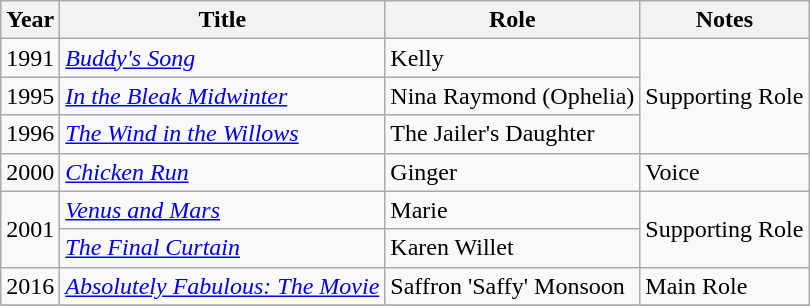<table class="wikitable">
<tr>
<th>Year</th>
<th>Title</th>
<th>Role</th>
<th>Notes</th>
</tr>
<tr>
<td>1991</td>
<td><em><a href='#'>Buddy's Song</a></em></td>
<td>Kelly</td>
<td rowspan=3>Supporting Role</td>
</tr>
<tr>
<td>1995</td>
<td><em><a href='#'>In the Bleak Midwinter</a></em></td>
<td>Nina Raymond (Ophelia)</td>
</tr>
<tr>
<td>1996</td>
<td><em><a href='#'>The Wind in the Willows</a></em></td>
<td>The Jailer's Daughter</td>
</tr>
<tr>
<td>2000</td>
<td><em><a href='#'>Chicken Run</a></em></td>
<td>Ginger</td>
<td>Voice</td>
</tr>
<tr>
<td rowspan="2">2001</td>
<td><em><a href='#'>Venus and Mars</a></em></td>
<td>Marie</td>
<td rowspan=2>Supporting Role</td>
</tr>
<tr 2002>
<td><em><a href='#'>The Final Curtain</a></em></td>
<td>Karen Willet</td>
</tr>
<tr>
<td>2016</td>
<td><em><a href='#'>Absolutely Fabulous: The Movie</a></em></td>
<td>Saffron 'Saffy' Monsoon</td>
<td>Main Role</td>
</tr>
<tr>
</tr>
</table>
